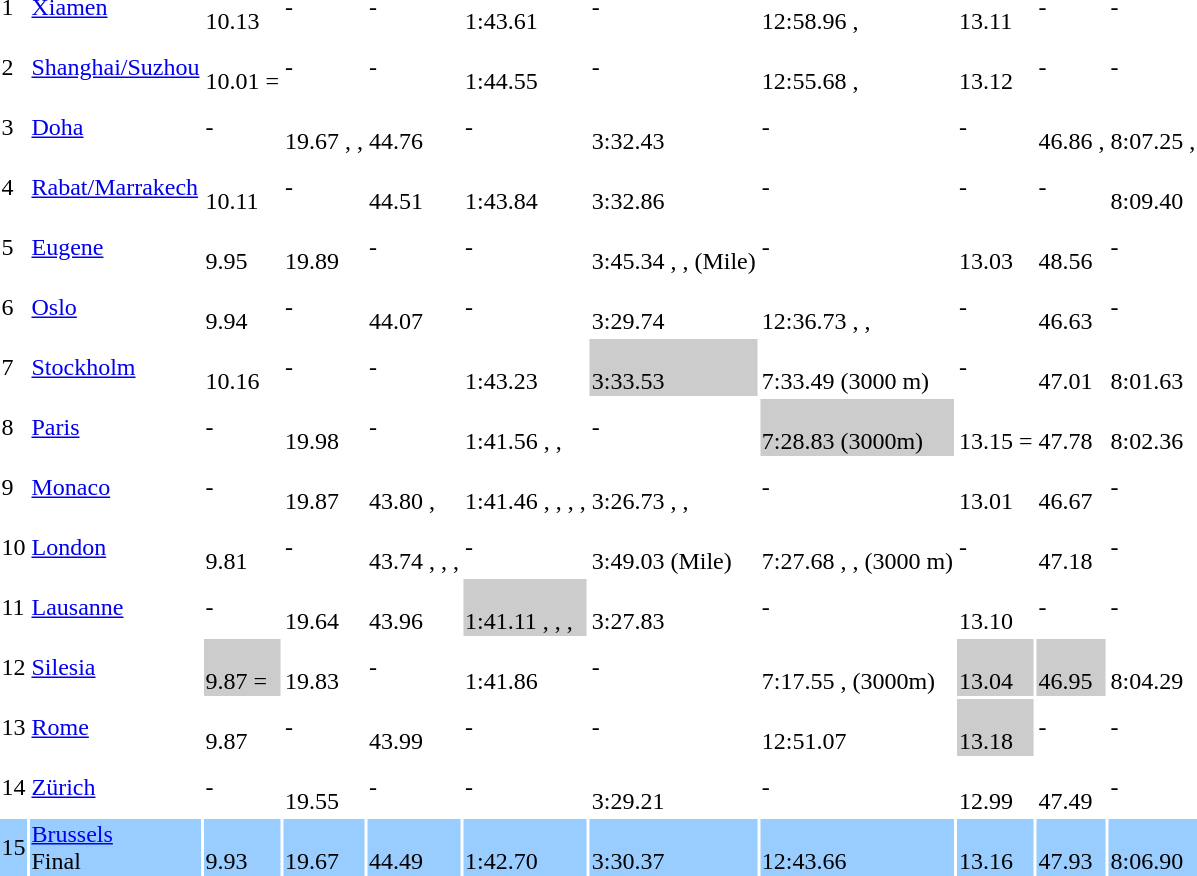<table>
<tr>
<td>1</td>
<td><a href='#'>Xiamen</a></td>
<td><br>10.13 </td>
<td>-</td>
<td>-</td>
<td><br>1:43.61 </td>
<td>-</td>
<td><br>12:58.96 , </td>
<td><br>13.11 </td>
<td>-</td>
<td>-</td>
</tr>
<tr>
<td>2</td>
<td><a href='#'>Shanghai/Suzhou</a></td>
<td><br>10.01 =</td>
<td>-</td>
<td>-</td>
<td><br>1:44.55 </td>
<td>-</td>
<td><br>12:55.68 , </td>
<td><br>13.12</td>
<td>-</td>
<td>-</td>
</tr>
<tr>
<td>3</td>
<td><a href='#'>Doha</a></td>
<td>-</td>
<td><br>19.67 , , </td>
<td><br>44.76</td>
<td>-</td>
<td><br>3:32.43</td>
<td>-</td>
<td>-</td>
<td><br>46.86 , </td>
<td><br>8:07.25 , </td>
</tr>
<tr>
<td>4</td>
<td><a href='#'>Rabat/Marrakech</a></td>
<td><br>10.11 </td>
<td>-</td>
<td><br>44.51 </td>
<td><br>1:43.84</td>
<td><br>3:32.86	</td>
<td>-</td>
<td>-</td>
<td>-</td>
<td><br>8:09.40 </td>
</tr>
<tr>
<td>5</td>
<td><a href='#'>Eugene</a></td>
<td><br>9.95 </td>
<td><br>19.89</td>
<td>-</td>
<td>-</td>
<td><br>3:45.34 , ,  (Mile)</td>
<td>-</td>
<td><br>13.03 </td>
<td><br>48.56 </td>
<td>-</td>
</tr>
<tr>
<td>6</td>
<td><a href='#'>Oslo</a></td>
<td><br>9.94 </td>
<td>-</td>
<td><br>44.07 </td>
<td>-</td>
<td><br>3:29.74 </td>
<td><br>12:36.73 , , </td>
<td>-</td>
<td><br>46.63 </td>
<td>-</td>
</tr>
<tr>
<td>7</td>
<td><a href='#'>Stockholm</a></td>
<td><br>10.16</td>
<td>-</td>
<td>-</td>
<td><br>1:43.23 </td>
<td style="background:#ccc;"><br>3:33.53</td>
<td><br>7:33.49  (3000 m)</td>
<td>-</td>
<td><br>47.01</td>
<td><br>8:01.63 </td>
</tr>
<tr>
<td>8</td>
<td><a href='#'>Paris</a></td>
<td>-</td>
<td><br>19.98 </td>
<td>-</td>
<td><br>1:41.56 , , </td>
<td>-</td>
<td style="background:#ccc;"><br>7:28.83 (3000m)</td>
<td><br>13.15 =</td>
<td><br>47.78</td>
<td><br>8:02.36 </td>
</tr>
<tr>
<td>9</td>
<td><a href='#'>Monaco</a></td>
<td>-</td>
<td><br>19.87</td>
<td><br>43.80 , </td>
<td><br>1:41.46 , , , , </td>
<td><br>3:26.73 , , </td>
<td>-</td>
<td><br>13.01</td>
<td><br>46.67</td>
<td>-</td>
</tr>
<tr>
<td>10</td>
<td><a href='#'>London</a></td>
<td><br>9.81 </td>
<td>-</td>
<td><br>43.74 , , , </td>
<td>-</td>
<td><br>3:49.03  (Mile)</td>
<td><br>7:27.68 , ,  (3000 m)</td>
<td>-</td>
<td><br>47.18</td>
<td>-</td>
</tr>
<tr>
<td>11</td>
<td><a href='#'>Lausanne</a></td>
<td>-</td>
<td><br>19.64</td>
<td><br>43.96</td>
<td style="background:#ccc;"><br>1:41.11 , , , </td>
<td><br>3:27.83 </td>
<td>-</td>
<td><br>13.10</td>
<td>-</td>
<td>-</td>
</tr>
<tr>
<td>12</td>
<td><a href='#'>Silesia</a></td>
<td style="background:#ccc;"><br>9.87 =</td>
<td><br>19.83 </td>
<td>-</td>
<td><br>1:41.86 </td>
<td>-</td>
<td><br>7:17.55 ,  (3000m)</td>
<td style="background:#ccc;"><br>13.04</td>
<td style="background:#ccc;"><br>46.95 </td>
<td><br>8:04.29 </td>
</tr>
<tr>
<td>13</td>
<td><a href='#'>Rome</a></td>
<td><br>9.87</td>
<td>-</td>
<td><br>43.99</td>
<td>-</td>
<td>-</td>
<td><br>12:51.07</td>
<td style="background:#ccc;"><br>13.18</td>
<td>-</td>
<td>-</td>
</tr>
<tr>
<td>14</td>
<td><a href='#'>Zürich</a></td>
<td>-</td>
<td><br>19.55</td>
<td>-</td>
<td>-</td>
<td><br>3:29.21</td>
<td>-</td>
<td><br>12.99</td>
<td><br>47.49 </td>
<td>-</td>
</tr>
<tr bgcolor=#9acdff>
<td>15</td>
<td><a href='#'>Brussels</a><br>Final</td>
<td><br>9.93</td>
<td><br>19.67</td>
<td><br>44.49</td>
<td><br>1:42.70</td>
<td><br>3:30.37</td>
<td><br>12:43.66 </td>
<td><br>13.16</td>
<td><br>47.93</td>
<td><br>8:06.90</td>
</tr>
</table>
